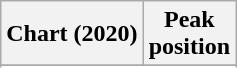<table class="wikitable sortable plainrowheaders" style="text-align:center">
<tr>
<th scope="col">Chart (2020)</th>
<th scope="col">Peak<br>position</th>
</tr>
<tr>
</tr>
<tr>
</tr>
<tr>
</tr>
<tr>
</tr>
<tr>
</tr>
</table>
